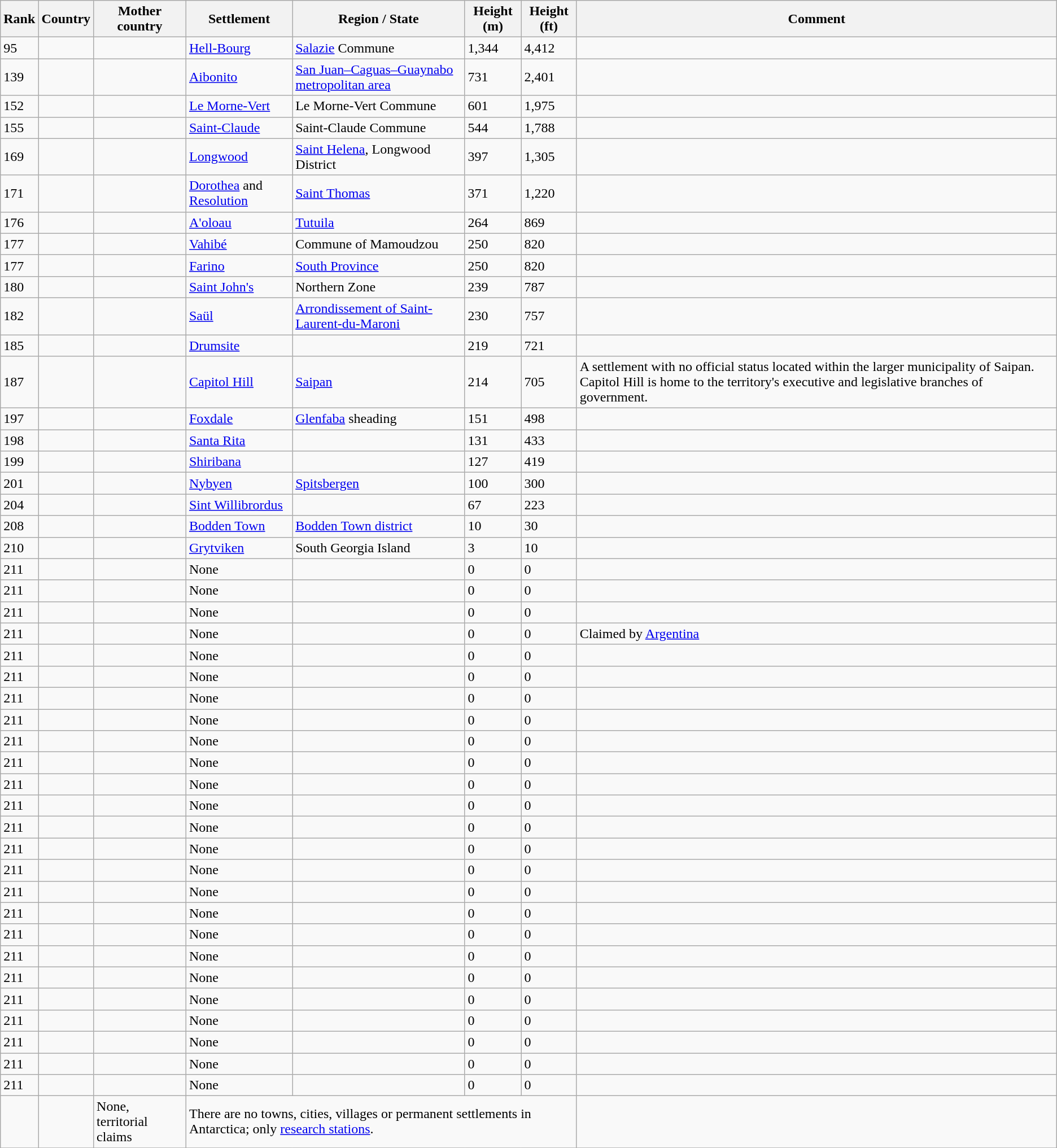<table class="wikitable sortable">
<tr>
<th>Rank</th>
<th>Country</th>
<th>Mother country</th>
<th>Settlement</th>
<th>Region / State</th>
<th>Height (m)</th>
<th>Height (ft)</th>
<th>Comment</th>
</tr>
<tr>
<td>95</td>
<td></td>
<td></td>
<td><a href='#'>Hell-Bourg</a></td>
<td><a href='#'>Salazie</a> Commune</td>
<td>1,344</td>
<td>4,412</td>
<td></td>
</tr>
<tr>
<td>139</td>
<td></td>
<td></td>
<td><a href='#'>Aibonito</a></td>
<td><a href='#'>San Juan–Caguas–Guaynabo metropolitan area</a></td>
<td>731</td>
<td>2,401</td>
<td></td>
</tr>
<tr>
<td>152</td>
<td></td>
<td></td>
<td><a href='#'>Le Morne-Vert</a></td>
<td>Le Morne-Vert Commune</td>
<td>601</td>
<td>1,975</td>
<td></td>
</tr>
<tr>
<td>155</td>
<td></td>
<td></td>
<td><a href='#'>Saint-Claude</a></td>
<td>Saint-Claude Commune</td>
<td>544</td>
<td>1,788</td>
<td></td>
</tr>
<tr>
<td>169</td>
<td></td>
<td></td>
<td><a href='#'>Longwood</a></td>
<td><a href='#'>Saint Helena</a>, Longwood District</td>
<td>397</td>
<td>1,305</td>
<td></td>
</tr>
<tr>
<td>171</td>
<td></td>
<td></td>
<td><a href='#'>Dorothea</a> and <a href='#'>Resolution</a></td>
<td><a href='#'>Saint Thomas</a></td>
<td>371</td>
<td>1,220</td>
<td></td>
</tr>
<tr>
<td>176</td>
<td></td>
<td></td>
<td><a href='#'>A'oloau</a></td>
<td><a href='#'>Tutuila</a></td>
<td>264</td>
<td>869</td>
<td></td>
</tr>
<tr>
<td>177</td>
<td></td>
<td></td>
<td><a href='#'>Vahibé</a></td>
<td>Commune of Mamoudzou</td>
<td>250</td>
<td>820</td>
<td></td>
</tr>
<tr>
<td>177</td>
<td></td>
<td></td>
<td><a href='#'>Farino</a></td>
<td><a href='#'>South Province</a></td>
<td>250</td>
<td>820</td>
<td></td>
</tr>
<tr>
<td>180</td>
<td></td>
<td></td>
<td><a href='#'>Saint John's</a></td>
<td>Northern Zone</td>
<td>239</td>
<td>787</td>
<td></td>
</tr>
<tr>
<td>182</td>
<td></td>
<td></td>
<td><a href='#'>Saül</a></td>
<td><a href='#'>Arrondissement of Saint-Laurent-du-Maroni</a></td>
<td>230</td>
<td>757</td>
<td></td>
</tr>
<tr>
<td>185</td>
<td></td>
<td></td>
<td><a href='#'>Drumsite</a></td>
<td></td>
<td>219</td>
<td>721</td>
<td></td>
</tr>
<tr>
<td>187</td>
<td></td>
<td></td>
<td><a href='#'>Capitol Hill</a></td>
<td><a href='#'>Saipan</a></td>
<td>214</td>
<td>705</td>
<td>A settlement with no official status located within the larger municipality of Saipan. Capitol Hill is home to the territory's executive and legislative branches of government.</td>
</tr>
<tr>
<td>197</td>
<td></td>
<td></td>
<td><a href='#'>Foxdale</a></td>
<td><a href='#'>Glenfaba</a> sheading</td>
<td>151</td>
<td>498</td>
<td></td>
</tr>
<tr>
<td>198</td>
<td></td>
<td></td>
<td><a href='#'>Santa Rita</a></td>
<td></td>
<td>131</td>
<td>433</td>
<td></td>
</tr>
<tr>
<td>199</td>
<td></td>
<td></td>
<td><a href='#'>Shiribana</a></td>
<td></td>
<td>127</td>
<td>419</td>
<td></td>
</tr>
<tr>
<td>201</td>
<td></td>
<td></td>
<td><a href='#'>Nybyen</a></td>
<td><a href='#'>Spitsbergen</a></td>
<td>100</td>
<td>300</td>
<td></td>
</tr>
<tr>
<td>204</td>
<td></td>
<td></td>
<td><a href='#'>Sint Willibrordus</a></td>
<td></td>
<td>67</td>
<td>223</td>
<td></td>
</tr>
<tr>
<td>208</td>
<td></td>
<td></td>
<td><a href='#'>Bodden Town</a></td>
<td><a href='#'>Bodden Town district</a></td>
<td>10</td>
<td>30</td>
<td></td>
</tr>
<tr>
<td>210</td>
<td></td>
<td></td>
<td><a href='#'>Grytviken</a></td>
<td>South Georgia Island</td>
<td>3</td>
<td>10</td>
<td></td>
</tr>
<tr>
<td>211</td>
<td></td>
<td></td>
<td>None</td>
<td></td>
<td>0</td>
<td>0</td>
<td></td>
</tr>
<tr>
<td>211</td>
<td></td>
<td></td>
<td>None</td>
<td></td>
<td>0</td>
<td>0</td>
<td></td>
</tr>
<tr>
<td>211</td>
<td></td>
<td></td>
<td>None</td>
<td></td>
<td>0</td>
<td>0</td>
<td></td>
</tr>
<tr>
<td>211</td>
<td></td>
<td></td>
<td>None</td>
<td></td>
<td>0</td>
<td>0</td>
<td>Claimed by <a href='#'>Argentina</a></td>
</tr>
<tr>
<td>211</td>
<td></td>
<td></td>
<td>None</td>
<td></td>
<td>0</td>
<td>0</td>
<td></td>
</tr>
<tr>
<td>211</td>
<td></td>
<td></td>
<td>None</td>
<td></td>
<td>0</td>
<td>0</td>
<td></td>
</tr>
<tr>
<td>211</td>
<td></td>
<td></td>
<td>None</td>
<td></td>
<td>0</td>
<td>0</td>
<td></td>
</tr>
<tr>
<td>211</td>
<td></td>
<td></td>
<td>None</td>
<td></td>
<td>0</td>
<td>0</td>
<td></td>
</tr>
<tr>
<td>211</td>
<td></td>
<td></td>
<td>None</td>
<td></td>
<td>0</td>
<td>0</td>
<td></td>
</tr>
<tr>
<td>211</td>
<td></td>
<td></td>
<td>None</td>
<td></td>
<td>0</td>
<td>0</td>
<td></td>
</tr>
<tr>
<td>211</td>
<td></td>
<td></td>
<td>None</td>
<td></td>
<td>0</td>
<td>0</td>
<td></td>
</tr>
<tr>
<td>211</td>
<td></td>
<td></td>
<td>None</td>
<td></td>
<td>0</td>
<td>0</td>
<td></td>
</tr>
<tr>
<td>211</td>
<td></td>
<td></td>
<td>None</td>
<td></td>
<td>0</td>
<td>0</td>
<td></td>
</tr>
<tr>
<td>211</td>
<td></td>
<td></td>
<td>None</td>
<td></td>
<td>0</td>
<td>0</td>
<td></td>
</tr>
<tr>
<td>211</td>
<td></td>
<td></td>
<td>None</td>
<td></td>
<td>0</td>
<td>0</td>
<td></td>
</tr>
<tr>
<td>211</td>
<td></td>
<td></td>
<td>None</td>
<td></td>
<td>0</td>
<td>0</td>
<td></td>
</tr>
<tr>
<td>211</td>
<td></td>
<td></td>
<td>None</td>
<td></td>
<td>0</td>
<td>0</td>
<td></td>
</tr>
<tr>
<td>211</td>
<td></td>
<td></td>
<td>None</td>
<td></td>
<td>0</td>
<td>0</td>
<td></td>
</tr>
<tr>
<td>211</td>
<td></td>
<td></td>
<td>None</td>
<td></td>
<td>0</td>
<td>0</td>
<td></td>
</tr>
<tr>
<td>211</td>
<td></td>
<td></td>
<td>None</td>
<td></td>
<td>0</td>
<td>0</td>
<td></td>
</tr>
<tr>
<td>211</td>
<td></td>
<td></td>
<td>None</td>
<td></td>
<td>0</td>
<td>0</td>
<td></td>
</tr>
<tr>
<td>211</td>
<td></td>
<td></td>
<td>None</td>
<td></td>
<td>0</td>
<td>0</td>
<td></td>
</tr>
<tr>
<td>211</td>
<td></td>
<td></td>
<td>None</td>
<td></td>
<td>0</td>
<td>0</td>
<td></td>
</tr>
<tr>
<td>211</td>
<td></td>
<td></td>
<td>None</td>
<td></td>
<td>0</td>
<td>0</td>
<td></td>
</tr>
<tr>
<td>211</td>
<td></td>
<td></td>
<td>None</td>
<td></td>
<td>0</td>
<td>0</td>
<td></td>
</tr>
<tr>
<td></td>
<td></td>
<td>None, territorial claims</td>
<td colspan=4>There are no towns, cities, villages or permanent settlements in Antarctica; only <a href='#'>research stations</a>.</td>
<td></td>
</tr>
<tr>
</tr>
</table>
